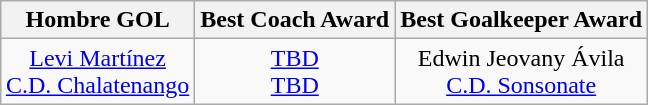<table class="wikitable" style="margin: 0 auto;">
<tr>
<th>Hombre GOL</th>
<th>Best Coach Award</th>
<th>Best Goalkeeper Award</th>
</tr>
<tr>
<td align=center> <a href='#'>Levi Martínez</a><br><a href='#'>C.D. Chalatenango</a></td>
<td align=center> <a href='#'>TBD</a><br><a href='#'>TBD</a></td>
<td align=center>  Edwin Jeovany Ávila <br><a href='#'>C.D. Sonsonate</a></td>
</tr>
</table>
